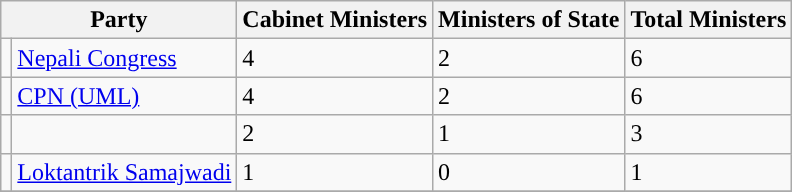<table class="wikitable">
<tr>
<th colspan="2">Party</th>
<th>Cabinet Ministers</th>
<th>Ministers of State</th>
<th>Total Ministers</th>
</tr>
<tr>
<td></td>
<td><a href='#'>Nepali Congress</a></td>
<td>4</td>
<td>2</td>
<td>6</td>
</tr>
<tr>
<td></td>
<td><a href='#'>CPN (UML)</a></td>
<td>4</td>
<td>2</td>
<td>6</td>
</tr>
<tr>
<td></td>
<td></td>
<td>2</td>
<td>1</td>
<td>3</td>
</tr>
<tr>
<td></td>
<td><a href='#'>Loktantrik Samajwadi</a></td>
<td>1</td>
<td>0</td>
<td>1</td>
</tr>
<tr>
</tr>
</table>
